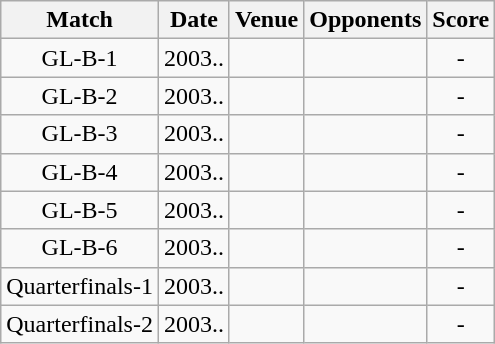<table class="wikitable" style="text-align:center;">
<tr>
<th>Match</th>
<th>Date</th>
<th>Venue</th>
<th>Opponents</th>
<th>Score</th>
</tr>
<tr>
<td>GL-B-1</td>
<td>2003..</td>
<td></td>
<td></td>
<td>-</td>
</tr>
<tr>
<td>GL-B-2</td>
<td>2003..</td>
<td></td>
<td></td>
<td>-</td>
</tr>
<tr>
<td>GL-B-3</td>
<td>2003..</td>
<td></td>
<td></td>
<td>-</td>
</tr>
<tr>
<td>GL-B-4</td>
<td>2003..</td>
<td></td>
<td></td>
<td>-</td>
</tr>
<tr>
<td>GL-B-5</td>
<td>2003..</td>
<td></td>
<td></td>
<td>-</td>
</tr>
<tr>
<td>GL-B-6</td>
<td>2003..</td>
<td></td>
<td></td>
<td>-</td>
</tr>
<tr>
<td>Quarterfinals-1</td>
<td>2003..</td>
<td></td>
<td></td>
<td>-</td>
</tr>
<tr>
<td>Quarterfinals-2</td>
<td>2003..</td>
<td></td>
<td></td>
<td>-</td>
</tr>
</table>
